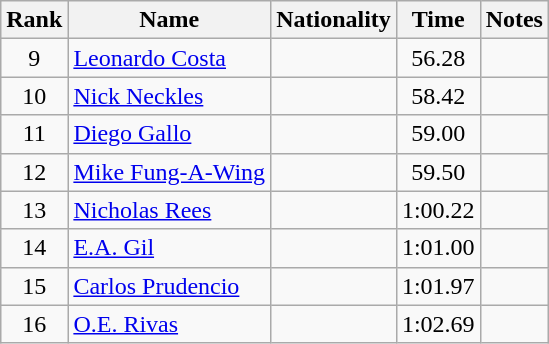<table class="wikitable sortable" style="text-align:center">
<tr>
<th>Rank</th>
<th>Name</th>
<th>Nationality</th>
<th>Time</th>
<th>Notes</th>
</tr>
<tr>
<td>9</td>
<td align=left><a href='#'>Leonardo Costa</a></td>
<td align=left></td>
<td>56.28</td>
<td></td>
</tr>
<tr>
<td>10</td>
<td align=left><a href='#'>Nick Neckles</a></td>
<td align=left></td>
<td>58.42</td>
<td></td>
</tr>
<tr>
<td>11</td>
<td align=left><a href='#'>Diego Gallo</a></td>
<td align=left></td>
<td>59.00</td>
<td></td>
</tr>
<tr>
<td>12</td>
<td align=left><a href='#'>Mike Fung-A-Wing</a></td>
<td align=left></td>
<td>59.50</td>
<td></td>
</tr>
<tr>
<td>13</td>
<td align=left><a href='#'>Nicholas Rees</a></td>
<td align=left></td>
<td>1:00.22</td>
<td></td>
</tr>
<tr>
<td>14</td>
<td align=left><a href='#'>E.A. Gil</a></td>
<td align=left></td>
<td>1:01.00</td>
<td></td>
</tr>
<tr>
<td>15</td>
<td align=left><a href='#'>Carlos Prudencio</a></td>
<td align=left></td>
<td>1:01.97</td>
<td></td>
</tr>
<tr>
<td>16</td>
<td align=left><a href='#'>O.E. Rivas</a></td>
<td align=left></td>
<td>1:02.69</td>
<td></td>
</tr>
</table>
